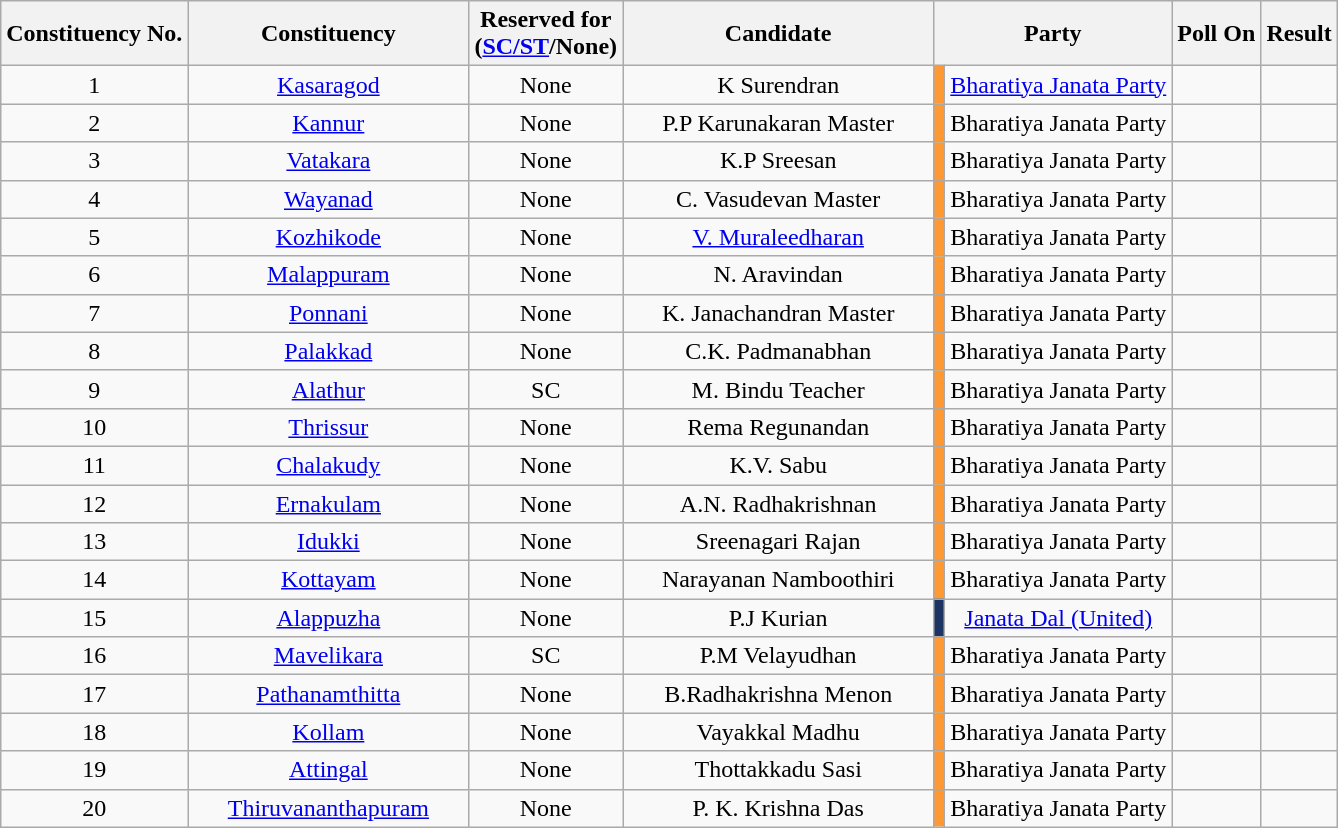<table class="wikitable sortable" style="text-align:center">
<tr>
<th>Constituency No.</th>
<th style="width:180px;">Constituency</th>
<th>Reserved for<br>(<a href='#'>SC/ST</a>/None)</th>
<th style="width:200px;">Candidate</th>
<th colspan="2">Party</th>
<th>Poll On</th>
<th>Result</th>
</tr>
<tr>
<td style="text-align:center;">1</td>
<td><a href='#'>Kasaragod</a></td>
<td>None</td>
<td>K Surendran</td>
<td bgcolor=#FF9933></td>
<td><a href='#'>Bharatiya Janata Party</a></td>
<td></td>
<td></td>
</tr>
<tr>
<td style="text-align:center;">2</td>
<td><a href='#'>Kannur</a></td>
<td>None</td>
<td>P.P Karunakaran Master</td>
<td bgcolor=#FF9933></td>
<td>Bharatiya Janata Party</td>
<td></td>
<td></td>
</tr>
<tr>
<td style="text-align:center;">3</td>
<td><a href='#'>Vatakara</a></td>
<td>None</td>
<td>K.P Sreesan</td>
<td bgcolor=#FF9933></td>
<td>Bharatiya Janata Party</td>
<td></td>
<td></td>
</tr>
<tr>
<td style="text-align:center;">4</td>
<td><a href='#'>Wayanad</a></td>
<td>None</td>
<td>C. Vasudevan Master</td>
<td bgcolor=#FF9933></td>
<td>Bharatiya Janata Party</td>
<td></td>
<td></td>
</tr>
<tr>
<td style="text-align:center;">5</td>
<td><a href='#'>Kozhikode</a></td>
<td>None</td>
<td><a href='#'>V. Muraleedharan</a></td>
<td bgcolor=#FF9933></td>
<td>Bharatiya Janata Party</td>
<td></td>
<td></td>
</tr>
<tr>
<td style="text-align:center;">6</td>
<td><a href='#'>Malappuram</a></td>
<td>None</td>
<td>N. Aravindan</td>
<td bgcolor=#FF9933></td>
<td>Bharatiya Janata Party</td>
<td></td>
<td></td>
</tr>
<tr>
<td style="text-align:center;">7</td>
<td><a href='#'>Ponnani</a></td>
<td>None</td>
<td>K. Janachandran Master</td>
<td bgcolor=#FF9933></td>
<td>Bharatiya Janata Party</td>
<td></td>
<td></td>
</tr>
<tr>
<td style="text-align:center;">8</td>
<td><a href='#'>Palakkad</a></td>
<td>None</td>
<td>C.K. Padmanabhan</td>
<td bgcolor=#FF9933></td>
<td>Bharatiya Janata Party</td>
<td></td>
<td></td>
</tr>
<tr>
<td style="text-align:center;">9</td>
<td><a href='#'>Alathur</a></td>
<td>SC</td>
<td>M. Bindu Teacher</td>
<td bgcolor=#FF9933></td>
<td>Bharatiya Janata Party</td>
<td></td>
<td></td>
</tr>
<tr>
<td style="text-align:center;">10</td>
<td><a href='#'>Thrissur</a></td>
<td>None</td>
<td>Rema Regunandan</td>
<td bgcolor=#FF9933></td>
<td>Bharatiya Janata Party</td>
<td></td>
<td></td>
</tr>
<tr>
<td style="text-align:center;">11</td>
<td><a href='#'>Chalakudy</a></td>
<td>None</td>
<td>K.V. Sabu</td>
<td bgcolor=#FF9933></td>
<td>Bharatiya Janata Party</td>
<td></td>
<td></td>
</tr>
<tr>
<td style="text-align:center;">12</td>
<td><a href='#'>Ernakulam</a></td>
<td>None</td>
<td>A.N. Radhakrishnan</td>
<td bgcolor=#FF9933></td>
<td>Bharatiya Janata Party</td>
<td></td>
<td></td>
</tr>
<tr>
<td style="text-align:center;">13</td>
<td><a href='#'>Idukki</a></td>
<td>None</td>
<td>Sreenagari Rajan</td>
<td bgcolor=#FF9933></td>
<td>Bharatiya Janata Party</td>
<td></td>
<td></td>
</tr>
<tr>
<td style="text-align:center;">14</td>
<td><a href='#'>Kottayam</a></td>
<td>None</td>
<td>Narayanan Namboothiri</td>
<td bgcolor=#FF9933></td>
<td>Bharatiya Janata Party</td>
<td></td>
<td></td>
</tr>
<tr>
<td style="text-align:center;">15</td>
<td><a href='#'>Alappuzha</a></td>
<td>None</td>
<td>P.J Kurian</td>
<td bgcolor=#1D3463></td>
<td><a href='#'>Janata Dal (United)</a></td>
<td></td>
<td></td>
</tr>
<tr>
<td style="text-align:center;">16</td>
<td><a href='#'>Mavelikara</a></td>
<td>SC</td>
<td>P.M Velayudhan</td>
<td bgcolor=#FF9933></td>
<td>Bharatiya Janata Party</td>
<td></td>
<td></td>
</tr>
<tr>
<td style="text-align:center;">17</td>
<td><a href='#'>Pathanamthitta</a></td>
<td>None</td>
<td>B.Radhakrishna Menon</td>
<td bgcolor=#FF9933></td>
<td>Bharatiya Janata Party</td>
<td></td>
<td></td>
</tr>
<tr>
<td style="text-align:center;">18</td>
<td><a href='#'>Kollam</a></td>
<td>None</td>
<td>Vayakkal Madhu</td>
<td bgcolor=#FF9933></td>
<td>Bharatiya Janata Party</td>
<td></td>
<td></td>
</tr>
<tr>
<td style="text-align:center;">19</td>
<td><a href='#'>Attingal</a></td>
<td>None</td>
<td>Thottakkadu Sasi</td>
<td bgcolor=#FF9933></td>
<td>Bharatiya Janata Party</td>
<td></td>
<td></td>
</tr>
<tr>
<td style="text-align:center;">20</td>
<td><a href='#'>Thiruvananthapuram</a></td>
<td>None</td>
<td>P. K. Krishna Das</td>
<td bgcolor=#FF9933></td>
<td>Bharatiya Janata Party</td>
<td></td>
<td></td>
</tr>
</table>
